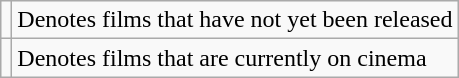<table class="wikitable sortable">
<tr>
<td></td>
<td>Denotes films that have not yet been released</td>
</tr>
<tr>
<td></td>
<td>Denotes films that are currently on cinema</td>
</tr>
</table>
